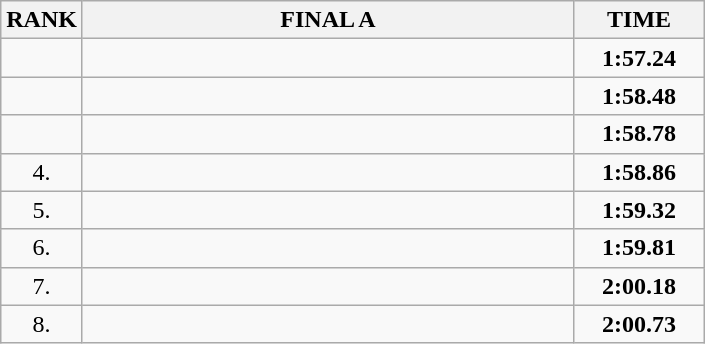<table class="wikitable">
<tr>
<th>RANK</th>
<th style="width: 20em">FINAL A</th>
<th style="width: 5em">TIME</th>
</tr>
<tr>
<td align="center"></td>
<td></td>
<td align="center"><strong>1:57.24</strong></td>
</tr>
<tr>
<td align="center"></td>
<td></td>
<td align="center"><strong>1:58.48</strong></td>
</tr>
<tr>
<td align="center"></td>
<td></td>
<td align="center"><strong>1:58.78</strong></td>
</tr>
<tr>
<td align="center">4.</td>
<td></td>
<td align="center"><strong>1:58.86</strong></td>
</tr>
<tr>
<td align="center">5.</td>
<td></td>
<td align="center"><strong>1:59.32</strong></td>
</tr>
<tr>
<td align="center">6.</td>
<td></td>
<td align="center"><strong>1:59.81</strong></td>
</tr>
<tr>
<td align="center">7.</td>
<td></td>
<td align="center"><strong>2:00.18</strong></td>
</tr>
<tr>
<td align="center">8.</td>
<td></td>
<td align="center"><strong>2:00.73</strong></td>
</tr>
</table>
